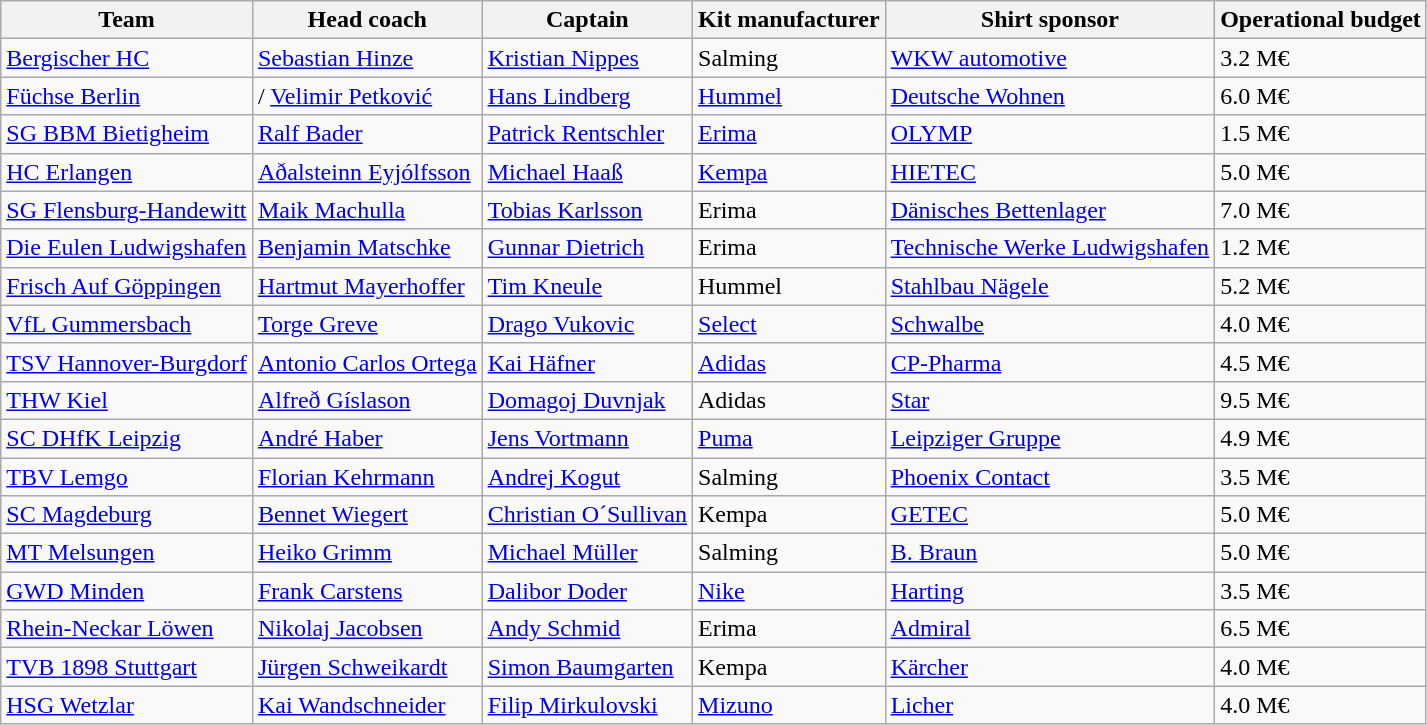<table class="wikitable sortable">
<tr>
<th>Team</th>
<th>Head coach</th>
<th>Captain</th>
<th>Kit manufacturer</th>
<th>Shirt sponsor</th>
<th>Operational budget</th>
</tr>
<tr>
<td><a href='#'>Bergischer HC</a></td>
<td> <a href='#'>Sebastian Hinze</a></td>
<td> <a href='#'>Kristian Nippes</a></td>
<td>Salming</td>
<td><a href='#'>WKW automotive</a></td>
<td>3.2 M€</td>
</tr>
<tr>
<td><a href='#'>Füchse Berlin</a></td>
<td>/ <a href='#'>Velimir Petković</a></td>
<td> <a href='#'>Hans Lindberg</a></td>
<td><a href='#'>Hummel</a></td>
<td><a href='#'>Deutsche Wohnen</a></td>
<td>6.0 M€</td>
</tr>
<tr>
<td><a href='#'>SG BBM Bietigheim</a></td>
<td> <a href='#'>Ralf Bader</a></td>
<td> <a href='#'>Patrick Rentschler</a></td>
<td><a href='#'>Erima</a></td>
<td><a href='#'>OLYMP</a></td>
<td>1.5 M€</td>
</tr>
<tr>
<td><a href='#'>HC Erlangen</a></td>
<td> <a href='#'>Aðalsteinn Eyjólfsson</a></td>
<td> <a href='#'>Michael Haaß</a></td>
<td><a href='#'>Kempa</a></td>
<td><a href='#'>HIETEC</a></td>
<td>5.0 M€</td>
</tr>
<tr>
<td><a href='#'>SG Flensburg-Handewitt</a></td>
<td> <a href='#'>Maik Machulla</a></td>
<td> <a href='#'>Tobias Karlsson</a></td>
<td>Erima</td>
<td><a href='#'>Dänisches Bettenlager</a></td>
<td>7.0 M€</td>
</tr>
<tr>
<td><a href='#'>Die Eulen Ludwigshafen</a></td>
<td> <a href='#'>Benjamin Matschke</a></td>
<td> <a href='#'>Gunnar Dietrich</a></td>
<td>Erima</td>
<td><a href='#'>Technische Werke Ludwigshafen</a></td>
<td>1.2 M€</td>
</tr>
<tr>
<td><a href='#'>Frisch Auf Göppingen</a></td>
<td> <a href='#'>Hartmut Mayerhoffer</a></td>
<td> <a href='#'>Tim Kneule</a></td>
<td>Hummel</td>
<td><a href='#'>Stahlbau Nägele</a></td>
<td>5.2 M€</td>
</tr>
<tr>
<td><a href='#'>VfL Gummersbach</a></td>
<td> <a href='#'>Torge Greve</a></td>
<td> <a href='#'>Drago Vukovic</a></td>
<td><a href='#'>Select</a></td>
<td><a href='#'>Schwalbe</a></td>
<td>4.0 M€</td>
</tr>
<tr>
<td><a href='#'>TSV Hannover-Burgdorf</a></td>
<td> <a href='#'>Antonio Carlos Ortega</a></td>
<td> <a href='#'>Kai Häfner</a></td>
<td><a href='#'>Adidas</a></td>
<td><a href='#'>CP-Pharma</a></td>
<td>4.5 M€</td>
</tr>
<tr>
<td><a href='#'>THW Kiel</a></td>
<td> <a href='#'>Alfreð Gíslason</a></td>
<td> <a href='#'>Domagoj Duvnjak</a></td>
<td>Adidas</td>
<td><a href='#'>Star</a></td>
<td>9.5 M€</td>
</tr>
<tr>
<td><a href='#'>SC DHfK Leipzig</a></td>
<td> <a href='#'>André Haber</a></td>
<td> <a href='#'>Jens Vortmann</a></td>
<td><a href='#'>Puma</a></td>
<td><a href='#'>Leipziger Gruppe</a></td>
<td>4.9 M€</td>
</tr>
<tr>
<td><a href='#'>TBV Lemgo</a></td>
<td> <a href='#'>Florian Kehrmann</a></td>
<td> <a href='#'>Andrej Kogut</a></td>
<td>Salming</td>
<td><a href='#'>Phoenix Contact</a></td>
<td>3.5 M€</td>
</tr>
<tr>
<td><a href='#'>SC Magdeburg</a></td>
<td> <a href='#'>Bennet Wiegert</a></td>
<td> <a href='#'>Christian O´Sullivan</a></td>
<td>Kempa</td>
<td><a href='#'>GETEC</a></td>
<td>5.0 M€</td>
</tr>
<tr>
<td><a href='#'>MT Melsungen</a></td>
<td> <a href='#'>Heiko Grimm</a></td>
<td> <a href='#'>Michael Müller</a></td>
<td>Salming</td>
<td><a href='#'>B. Braun</a></td>
<td>5.0 M€</td>
</tr>
<tr>
<td><a href='#'>GWD Minden</a></td>
<td> <a href='#'>Frank Carstens</a></td>
<td> <a href='#'>Dalibor Doder</a></td>
<td><a href='#'>Nike</a></td>
<td><a href='#'>Harting</a></td>
<td>3.5 M€</td>
</tr>
<tr>
<td><a href='#'>Rhein-Neckar Löwen</a></td>
<td> <a href='#'>Nikolaj Jacobsen</a></td>
<td> <a href='#'>Andy Schmid</a></td>
<td>Erima</td>
<td><a href='#'>Admiral</a></td>
<td>6.5 M€</td>
</tr>
<tr>
<td><a href='#'>TVB 1898 Stuttgart</a></td>
<td> <a href='#'>Jürgen Schweikardt</a></td>
<td> <a href='#'>Simon Baumgarten</a></td>
<td>Kempa</td>
<td><a href='#'>Kärcher</a></td>
<td>4.0 M€</td>
</tr>
<tr>
<td><a href='#'>HSG Wetzlar</a></td>
<td> <a href='#'>Kai Wandschneider</a></td>
<td> <a href='#'>Filip Mirkulovski</a></td>
<td><a href='#'>Mizuno</a></td>
<td><a href='#'>Licher</a></td>
<td>4.0 M€</td>
</tr>
</table>
